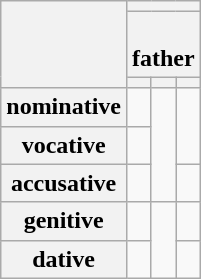<table class="wikitable polytonic">
<tr>
<th rowspan="3"></th>
<th colspan="3"></th>
</tr>
<tr>
<th colspan="3"><br>father</th>
</tr>
<tr>
<th></th>
<th></th>
<th></th>
</tr>
<tr>
<th>nominative</th>
<td></td>
<td rowspan="3"></td>
<td rowspan="2"></td>
</tr>
<tr>
<th>vocative</th>
<td></td>
</tr>
<tr>
<th>accusative</th>
<td></td>
<td></td>
</tr>
<tr>
<th>genitive</th>
<td></td>
<td rowspan="2"></td>
<td></td>
</tr>
<tr>
<th>dative</th>
<td></td>
<td></td>
</tr>
</table>
